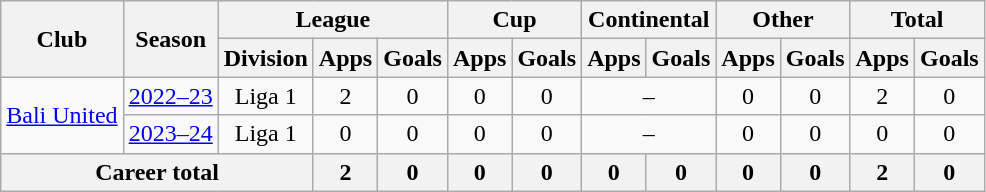<table class="wikitable" style="text-align: center">
<tr>
<th rowspan="2">Club</th>
<th rowspan="2">Season</th>
<th colspan="3">League</th>
<th colspan="2">Cup</th>
<th colspan="2">Continental</th>
<th colspan="2">Other</th>
<th colspan="2">Total</th>
</tr>
<tr>
<th>Division</th>
<th>Apps</th>
<th>Goals</th>
<th>Apps</th>
<th>Goals</th>
<th>Apps</th>
<th>Goals</th>
<th>Apps</th>
<th>Goals</th>
<th>Apps</th>
<th>Goals</th>
</tr>
<tr>
<td rowspan="2" valign="center"><a href='#'>Bali United</a></td>
<td><a href='#'>2022–23</a></td>
<td rowspan="1" valign="center">Liga 1</td>
<td>2</td>
<td>0</td>
<td>0</td>
<td>0</td>
<td colspan="2">–</td>
<td>0</td>
<td>0</td>
<td>2</td>
<td>0</td>
</tr>
<tr>
<td><a href='#'>2023–24</a></td>
<td>Liga 1</td>
<td>0</td>
<td>0</td>
<td>0</td>
<td>0</td>
<td colspan="2">–</td>
<td>0</td>
<td>0</td>
<td>0</td>
<td>0</td>
</tr>
<tr>
<th colspan=3>Career total</th>
<th>2</th>
<th>0</th>
<th>0</th>
<th>0</th>
<th>0</th>
<th>0</th>
<th>0</th>
<th>0</th>
<th>2</th>
<th>0</th>
</tr>
</table>
